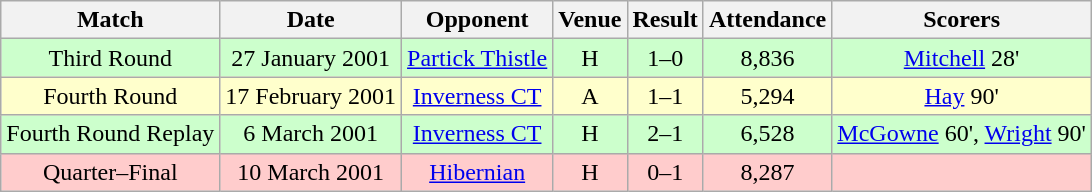<table class="wikitable" style="font-size:100%; text-align:center">
<tr>
<th>Match</th>
<th>Date</th>
<th>Opponent</th>
<th>Venue</th>
<th>Result</th>
<th>Attendance</th>
<th>Scorers</th>
</tr>
<tr style="background: #CCFFCC;">
<td>Third Round</td>
<td>27 January 2001</td>
<td><a href='#'>Partick Thistle</a></td>
<td>H</td>
<td>1–0</td>
<td>8,836</td>
<td><a href='#'>Mitchell</a> 28'</td>
</tr>
<tr style="background: #FFFFCC;">
<td>Fourth Round</td>
<td>17 February 2001</td>
<td><a href='#'>Inverness CT</a></td>
<td>A</td>
<td>1–1</td>
<td>5,294</td>
<td><a href='#'>Hay</a> 90'</td>
</tr>
<tr style="background: #CCFFCC;">
<td>Fourth Round Replay</td>
<td>6 March 2001</td>
<td><a href='#'>Inverness CT</a></td>
<td>H</td>
<td>2–1</td>
<td>6,528</td>
<td><a href='#'>McGowne</a> 60', <a href='#'>Wright</a> 90'</td>
</tr>
<tr style="background: #FFCCCC;">
<td>Quarter–Final</td>
<td>10 March 2001</td>
<td><a href='#'>Hibernian</a></td>
<td>H</td>
<td>0–1</td>
<td>8,287</td>
<td></td>
</tr>
</table>
